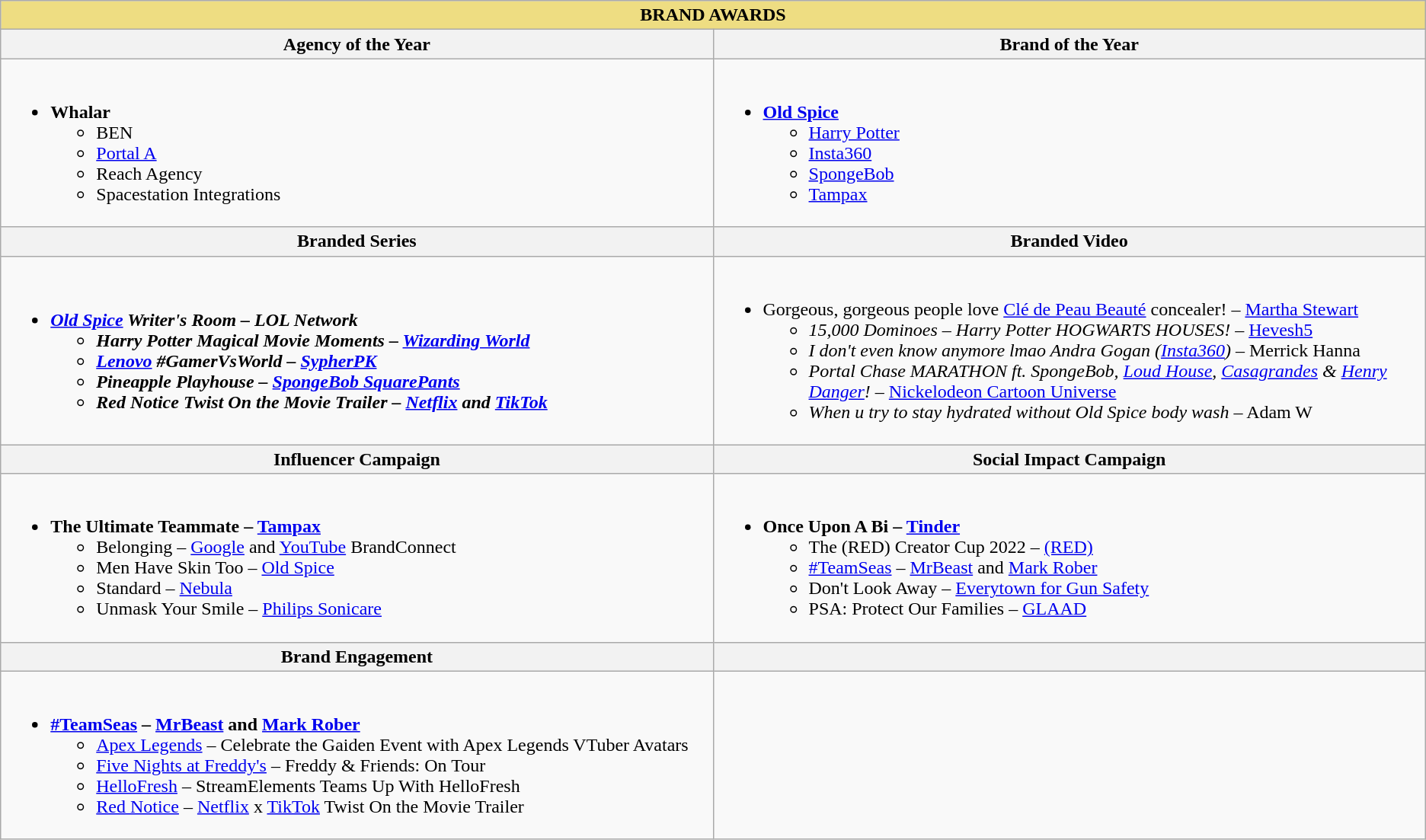<table class="wikitable">
<tr>
<th colspan="2" style="background:#eedd82;"><strong>BRAND AWARDS</strong></th>
</tr>
<tr>
<th width="50%">Agency of the Year</th>
<th width="50%">Brand of the Year</th>
</tr>
<tr>
<td valign="top"><br><ul><li><strong>Whalar</strong><ul><li>BEN</li><li><a href='#'>Portal A</a></li><li>Reach Agency</li><li>Spacestation Integrations</li></ul></li></ul></td>
<td valign="top"><br><ul><li><strong><a href='#'>Old Spice</a></strong><ul><li><a href='#'>Harry Potter</a></li><li><a href='#'>Insta360</a></li><li><a href='#'>SpongeBob</a></li><li><a href='#'>Tampax</a></li></ul></li></ul></td>
</tr>
<tr>
<th>Branded Series</th>
<th>Branded Video</th>
</tr>
<tr>
<td><br><ul><li><strong><em><a href='#'>Old Spice</a> Writer's Room<em> – LOL Network<strong><ul><li></em>Harry Potter Magical Movie Moments<em> – <a href='#'>Wizarding World</a></li><li></em><a href='#'>Lenovo</a> #GamerVsWorld<em> – <a href='#'>SypherPK</a></li><li></em>Pineapple Playhouse<em> – <a href='#'>SpongeBob SquarePants</a></li><li></em>Red Notice Twist On the Movie Trailer<em> – <a href='#'>Netflix</a> and <a href='#'>TikTok</a></li></ul></li></ul></td>
<td><br><ul><li></em></strong>Gorgeous, gorgeous people love <a href='#'>Clé de Peau Beauté</a> concealer!</em> – <a href='#'>Martha Stewart</a></strong><ul><li><em>15,000 Dominoes – Harry Potter HOGWARTS HOUSES!</em> – <a href='#'>Hevesh5</a></li><li><em>I don't even know anymore lmao Andra Gogan (<a href='#'>Insta360</a>)</em> – Merrick Hanna</li><li><em>Portal Chase MARATHON ft. SpongeBob, <a href='#'>Loud House</a>, <a href='#'>Casagrandes</a> & <a href='#'>Henry Danger</a>!</em> – <a href='#'>Nickelodeon Cartoon Universe</a></li><li><em>When u try to stay hydrated without Old Spice body wash</em> – Adam W</li></ul></li></ul></td>
</tr>
<tr>
<th>Influencer Campaign</th>
<th>Social Impact Campaign</th>
</tr>
<tr>
<td><br><ul><li><strong>The Ultimate Teammate – <a href='#'>Tampax</a></strong><ul><li>Belonging – <a href='#'>Google</a> and <a href='#'>YouTube</a> BrandConnect</li><li>Men Have Skin Too – <a href='#'>Old Spice</a></li><li>Standard – <a href='#'>Nebula</a></li><li>Unmask Your Smile – <a href='#'>Philips Sonicare</a></li></ul></li></ul></td>
<td><br><ul><li><strong>Once Upon A Bi – <a href='#'>Tinder</a></strong><ul><li>The (RED) Creator Cup 2022 – <a href='#'>(RED)</a></li><li><a href='#'>#TeamSeas</a> – <a href='#'>MrBeast</a> and <a href='#'>Mark Rober</a></li><li>Don't Look Away – <a href='#'>Everytown for Gun Safety</a></li><li>PSA: Protect Our Families – <a href='#'>GLAAD</a></li></ul></li></ul></td>
</tr>
<tr>
<th>Brand Engagement</th>
<th></th>
</tr>
<tr>
<td><br><ul><li><strong><a href='#'>#TeamSeas</a> – <a href='#'>MrBeast</a> and <a href='#'>Mark Rober</a></strong><ul><li><a href='#'>Apex Legends</a> – Celebrate the Gaiden Event with Apex Legends VTuber Avatars</li><li><a href='#'>Five Nights at Freddy's</a> – Freddy & Friends: On Tour</li><li><a href='#'>HelloFresh</a> – StreamElements Teams Up With HelloFresh</li><li><a href='#'>Red Notice</a> – <a href='#'>Netflix</a> x <a href='#'>TikTok</a> Twist On the Movie Trailer</li></ul></li></ul></td>
<td></td>
</tr>
</table>
